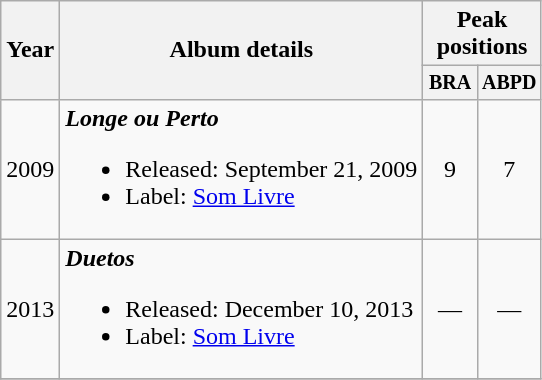<table class="wikitable" style="text-align:center;">
<tr>
<th rowspan="2">Year</th>
<th rowspan="2">Album details</th>
<th colspan="2">Peak positions</th>
</tr>
<tr style="font-size:smaller;">
<th width="30">BRA</th>
<th width="30">ABPD</th>
</tr>
<tr>
<td>2009</td>
<td align="left"><strong><em>Longe ou Perto</em></strong><br><ul><li>Released: September 21, 2009</li><li>Label: <a href='#'>Som Livre</a></li></ul></td>
<td>9</td>
<td>7</td>
</tr>
<tr>
<td>2013</td>
<td align="left"><strong><em>Duetos</em></strong><br><ul><li>Released: December 10, 2013</li><li>Label: <a href='#'>Som Livre</a></li></ul></td>
<td>—</td>
<td>—</td>
</tr>
<tr>
</tr>
</table>
